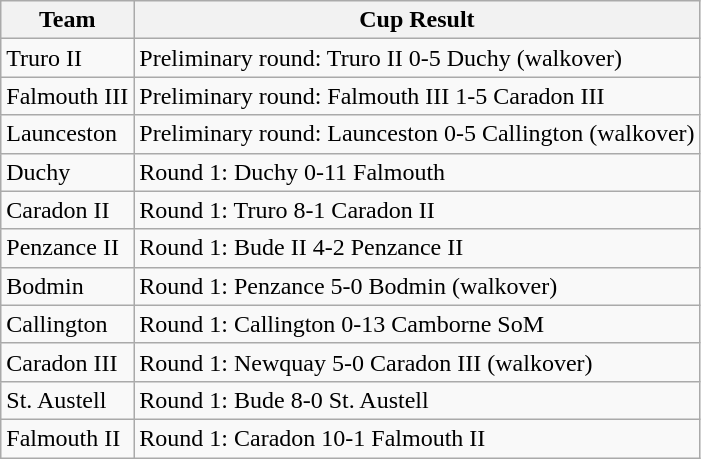<table class="wikitable">
<tr>
<th align=center>Team</th>
<th align=center>Cup Result</th>
</tr>
<tr>
<td>Truro II</td>
<td>Preliminary round: Truro II 0-5 Duchy (walkover)</td>
</tr>
<tr>
<td>Falmouth III</td>
<td>Preliminary round: Falmouth III 1-5 Caradon III</td>
</tr>
<tr>
<td>Launceston</td>
<td>Preliminary round: Launceston 0-5 Callington (walkover)</td>
</tr>
<tr>
<td>Duchy</td>
<td>Round 1: Duchy 0-11 Falmouth</td>
</tr>
<tr>
<td>Caradon II</td>
<td>Round 1: Truro 8-1 Caradon II</td>
</tr>
<tr>
<td>Penzance II</td>
<td>Round 1: Bude II 4-2 Penzance II</td>
</tr>
<tr>
<td>Bodmin</td>
<td>Round 1: Penzance 5-0 Bodmin (walkover)</td>
</tr>
<tr>
<td>Callington</td>
<td>Round 1: Callington 0-13 Camborne SoM</td>
</tr>
<tr>
<td>Caradon III</td>
<td>Round 1: Newquay 5-0 Caradon III (walkover)</td>
</tr>
<tr>
<td>St. Austell</td>
<td>Round 1: Bude 8-0 St. Austell</td>
</tr>
<tr>
<td>Falmouth II</td>
<td>Round 1: Caradon 10-1 Falmouth II</td>
</tr>
</table>
